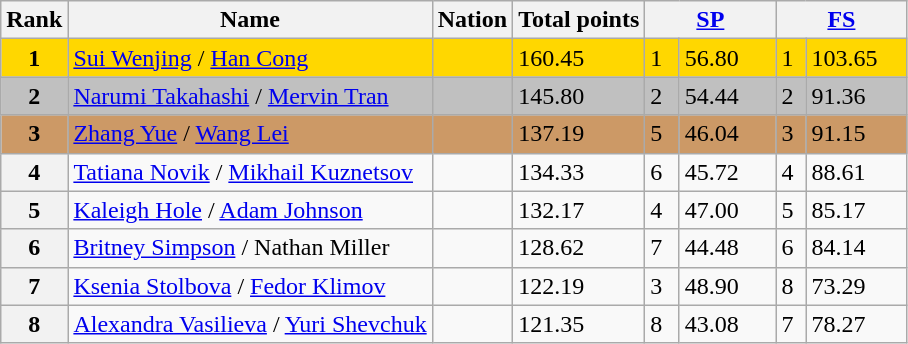<table class="wikitable sortable">
<tr>
<th>Rank</th>
<th>Name</th>
<th>Nation</th>
<th>Total points</th>
<th colspan="2" width="80px"><a href='#'>SP</a></th>
<th colspan="2" width="80px"><a href='#'>FS</a></th>
</tr>
<tr bgcolor="gold">
<td align="center"><strong>1</strong></td>
<td><a href='#'>Sui Wenjing</a> / <a href='#'>Han Cong</a></td>
<td></td>
<td>160.45</td>
<td>1</td>
<td>56.80</td>
<td>1</td>
<td>103.65</td>
</tr>
<tr bgcolor="silver">
<td align="center"><strong>2</strong></td>
<td><a href='#'>Narumi Takahashi</a> / <a href='#'>Mervin Tran</a></td>
<td></td>
<td>145.80</td>
<td>2</td>
<td>54.44</td>
<td>2</td>
<td>91.36</td>
</tr>
<tr bgcolor="cc9966">
<td align="center"><strong>3</strong></td>
<td><a href='#'>Zhang Yue</a> / <a href='#'>Wang Lei</a></td>
<td></td>
<td>137.19</td>
<td>5</td>
<td>46.04</td>
<td>3</td>
<td>91.15</td>
</tr>
<tr>
<th>4</th>
<td><a href='#'>Tatiana Novik</a> / <a href='#'>Mikhail Kuznetsov</a></td>
<td></td>
<td>134.33</td>
<td>6</td>
<td>45.72</td>
<td>4</td>
<td>88.61</td>
</tr>
<tr>
<th>5</th>
<td><a href='#'>Kaleigh Hole</a> / <a href='#'>Adam Johnson</a></td>
<td></td>
<td>132.17</td>
<td>4</td>
<td>47.00</td>
<td>5</td>
<td>85.17</td>
</tr>
<tr>
<th>6</th>
<td><a href='#'>Britney Simpson</a> / Nathan Miller</td>
<td></td>
<td>128.62</td>
<td>7</td>
<td>44.48</td>
<td>6</td>
<td>84.14</td>
</tr>
<tr>
<th>7</th>
<td><a href='#'>Ksenia Stolbova</a> / <a href='#'>Fedor Klimov</a></td>
<td></td>
<td>122.19</td>
<td>3</td>
<td>48.90</td>
<td>8</td>
<td>73.29</td>
</tr>
<tr>
<th>8</th>
<td><a href='#'>Alexandra Vasilieva</a> / <a href='#'>Yuri Shevchuk</a></td>
<td></td>
<td>121.35</td>
<td>8</td>
<td>43.08</td>
<td>7</td>
<td>78.27</td>
</tr>
</table>
